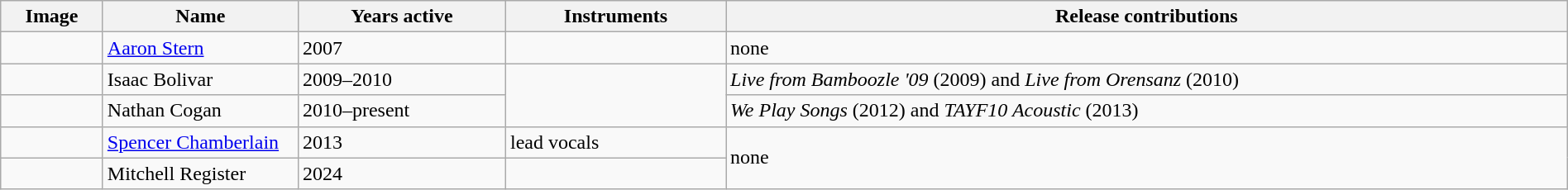<table class="wikitable" border="1" width=100%>
<tr>
<th width="75">Image</th>
<th width="150">Name</th>
<th width="160">Years active</th>
<th width="170">Instruments</th>
<th>Release contributions</th>
</tr>
<tr>
<td></td>
<td><a href='#'>Aaron Stern</a></td>
<td>2007</td>
<td></td>
<td>none</td>
</tr>
<tr>
<td></td>
<td>Isaac Bolivar</td>
<td>2009–2010</td>
<td rowspan="2"></td>
<td><em>Live from Bamboozle '09</em> (2009) and <em>Live from Orensanz</em> (2010)</td>
</tr>
<tr>
<td></td>
<td>Nathan Cogan</td>
<td>2010–present</td>
<td><em>We Play Songs</em> (2012) and <em>TAYF10 Acoustic</em> (2013)</td>
</tr>
<tr>
<td></td>
<td><a href='#'>Spencer Chamberlain</a></td>
<td>2013</td>
<td>lead vocals</td>
<td rowspan="2">none</td>
</tr>
<tr>
<td></td>
<td>Mitchell Register</td>
<td>2024</td>
<td></td>
</tr>
</table>
